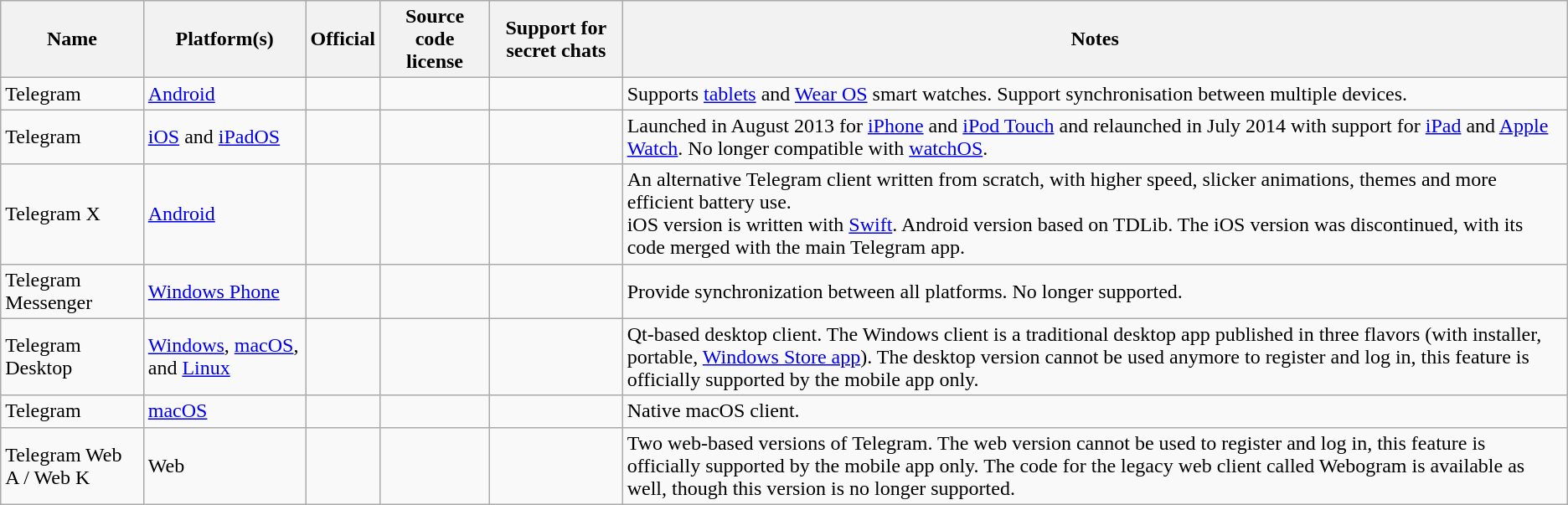<table class="wikitable sortable">
<tr>
<th>Name</th>
<th>Platform(s)</th>
<th>Official</th>
<th>Source code license</th>
<th>Support for secret chats</th>
<th>Notes</th>
</tr>
<tr>
<td>Telegram</td>
<td><a href='#'>Android</a></td>
<td></td>
<td></td>
<td></td>
<td>Supports <a href='#'>tablets</a> and <a href='#'>Wear OS</a> smart watches. Support synchronisation between multiple devices.</td>
</tr>
<tr>
<td>Telegram</td>
<td><a href='#'>iOS</a> and <a href='#'>iPadOS</a></td>
<td></td>
<td></td>
<td></td>
<td>Launched in August 2013 for <a href='#'>iPhone</a> and <a href='#'>iPod Touch</a> and relaunched in July 2014 with support for <a href='#'>iPad</a> and <a href='#'>Apple Watch</a>. No longer compatible with <a href='#'>watchOS</a>.</td>
</tr>
<tr>
<td>Telegram X</td>
<td><a href='#'>Android</a></td>
<td></td>
<td></td>
<td></td>
<td>An alternative Telegram client written from scratch, with higher speed, slicker animations, themes and more efficient battery use.<br>iOS version is written with <a href='#'>Swift</a>. Android version based on TDLib.
The iOS version was discontinued, with its code merged with the main Telegram app.</td>
</tr>
<tr>
<td>Telegram Messenger</td>
<td><a href='#'>Windows Phone</a></td>
<td></td>
<td></td>
<td></td>
<td>Provide synchronization between all platforms. No longer supported.</td>
</tr>
<tr>
<td>Telegram Desktop</td>
<td><a href='#'>Windows</a>, <a href='#'>macOS</a>, and <a href='#'>Linux</a></td>
<td></td>
<td></td>
<td></td>
<td>Qt-based desktop client. The Windows client is a traditional desktop app published in three flavors (with installer, portable, <a href='#'>Windows Store app</a>). The desktop version cannot be used anymore to register and log in, this feature is officially supported by the mobile app only.</td>
</tr>
<tr>
<td>Telegram</td>
<td><a href='#'>macOS</a></td>
<td></td>
<td></td>
<td></td>
<td>Native macOS client.</td>
</tr>
<tr>
<td>Telegram Web A / Web K</td>
<td>Web</td>
<td></td>
<td></td>
<td></td>
<td>Two web-based versions of Telegram. The web version cannot be used to register and log in, this feature is officially supported by the mobile app only. The code for the legacy web client called Webogram is available as well, though this version is no longer supported.</td>
</tr>
</table>
